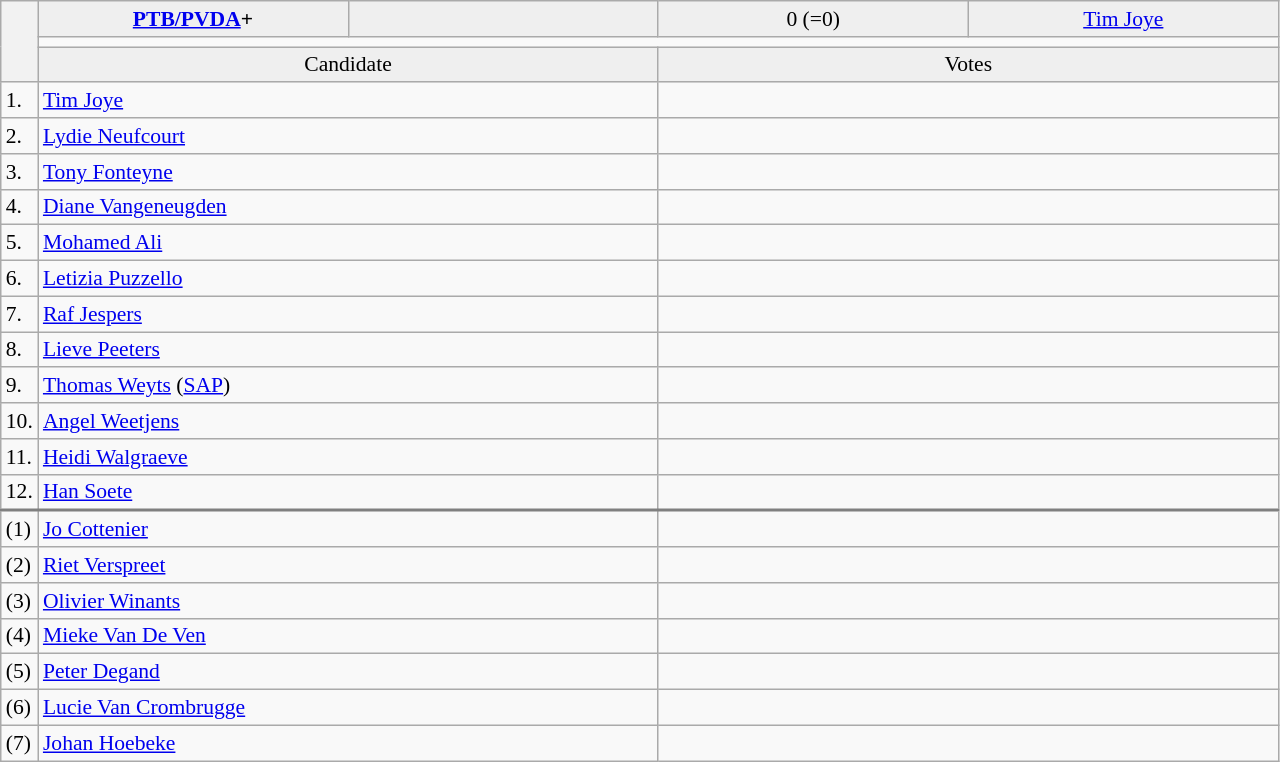<table class="wikitable collapsible collapsed" style=text-align:left;font-size:90%>
<tr>
<th rowspan=3></th>
<td bgcolor=efefef width=200 align=center><strong> <a href='#'>PTB/PVDA</a>+</strong></td>
<td bgcolor=efefef width=200 align=center></td>
<td bgcolor=efefef width=200 align=center>0 (=0)</td>
<td bgcolor=efefef width=200 align=center><a href='#'>Tim Joye</a></td>
</tr>
<tr>
<td colspan=4 bgcolor=></td>
</tr>
<tr>
<td bgcolor=efefef align=center colspan=2>Candidate</td>
<td bgcolor=efefef align=center colspan=2>Votes</td>
</tr>
<tr>
<td>1.</td>
<td colspan=2><a href='#'>Tim Joye</a></td>
<td colspan=2></td>
</tr>
<tr>
<td>2.</td>
<td colspan=2><a href='#'>Lydie Neufcourt</a></td>
<td colspan=2></td>
</tr>
<tr>
<td>3.</td>
<td colspan=2><a href='#'>Tony Fonteyne</a></td>
<td colspan=2></td>
</tr>
<tr>
<td>4.</td>
<td colspan=2><a href='#'>Diane Vangeneugden</a></td>
<td colspan=2></td>
</tr>
<tr>
<td>5.</td>
<td colspan=2><a href='#'>Mohamed Ali</a></td>
<td colspan=2></td>
</tr>
<tr>
<td>6.</td>
<td colspan=2><a href='#'>Letizia Puzzello</a></td>
<td colspan=2></td>
</tr>
<tr>
<td>7.</td>
<td colspan=2><a href='#'>Raf Jespers</a></td>
<td colspan=2></td>
</tr>
<tr>
<td>8.</td>
<td colspan=2><a href='#'>Lieve Peeters</a></td>
<td colspan=2></td>
</tr>
<tr>
<td>9.</td>
<td colspan=2><a href='#'>Thomas Weyts</a> (<a href='#'>SAP</a>)</td>
<td colspan=2></td>
</tr>
<tr>
<td>10.</td>
<td colspan=2><a href='#'>Angel Weetjens</a></td>
<td colspan=2></td>
</tr>
<tr>
<td>11.</td>
<td colspan=2><a href='#'>Heidi Walgraeve</a></td>
<td colspan=2></td>
</tr>
<tr>
<td>12.</td>
<td colspan=2><a href='#'>Han Soete</a></td>
<td colspan=2></td>
</tr>
<tr style="border-top:2px solid gray;">
<td>(1)</td>
<td colspan=2><a href='#'>Jo Cottenier</a></td>
<td colspan=2></td>
</tr>
<tr>
<td>(2)</td>
<td colspan=2><a href='#'>Riet Verspreet</a></td>
<td colspan=2></td>
</tr>
<tr>
<td>(3)</td>
<td colspan=2><a href='#'>Olivier Winants</a></td>
<td colspan=2></td>
</tr>
<tr>
<td>(4)</td>
<td colspan=2><a href='#'>Mieke Van De Ven</a></td>
<td colspan=2></td>
</tr>
<tr>
<td>(5)</td>
<td colspan=2><a href='#'>Peter Degand</a></td>
<td colspan=2></td>
</tr>
<tr>
<td>(6)</td>
<td colspan=2><a href='#'>Lucie Van Crombrugge</a></td>
<td colspan=2></td>
</tr>
<tr>
<td>(7)</td>
<td colspan=2><a href='#'>Johan Hoebeke</a></td>
<td colspan=2></td>
</tr>
</table>
